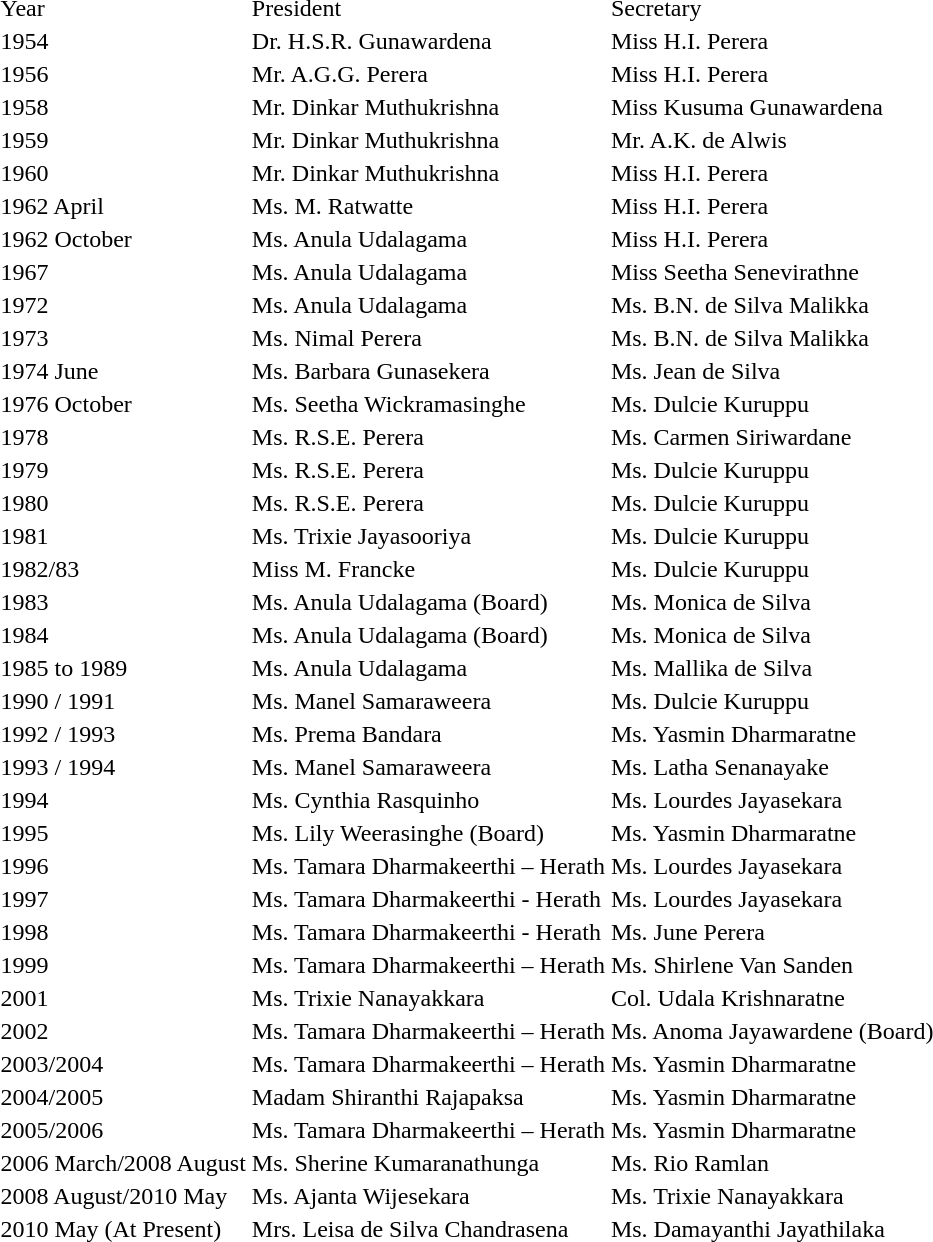<table>
<tr>
<td>Year</td>
<td>President</td>
<td>Secretary</td>
</tr>
<tr --->
<td>1954</td>
<td>Dr. H.S.R. Gunawardena</td>
<td>Miss H.I. Perera</td>
</tr>
<tr --->
<td>1956</td>
<td>Mr. A.G.G. Perera</td>
<td>Miss H.I. Perera</td>
</tr>
<tr --->
<td>1958</td>
<td>Mr. Dinkar Muthukrishna</td>
<td>Miss Kusuma Gunawardena</td>
</tr>
<tr --->
<td>1959</td>
<td>Mr. Dinkar Muthukrishna</td>
<td>Mr. A.K. de Alwis</td>
</tr>
<tr --->
<td>1960</td>
<td>Mr. Dinkar Muthukrishna</td>
<td>Miss H.I. Perera</td>
</tr>
<tr --->
<td>1962 April</td>
<td>Ms. M. Ratwatte</td>
<td>Miss H.I. Perera</td>
</tr>
<tr --->
<td>1962 October</td>
<td>Ms. Anula Udalagama</td>
<td>Miss H.I. Perera</td>
</tr>
<tr --->
<td>1967</td>
<td>Ms. Anula Udalagama</td>
<td>Miss Seetha Senevirathne</td>
</tr>
<tr --->
<td>1972</td>
<td>Ms. Anula Udalagama</td>
<td>Ms. B.N. de Silva Malikka</td>
</tr>
<tr --->
<td>1973</td>
<td>Ms. Nimal Perera</td>
<td>Ms. B.N. de Silva Malikka</td>
</tr>
<tr --->
<td>1974 June</td>
<td>Ms. Barbara Gunasekera</td>
<td>Ms. Jean de Silva</td>
</tr>
<tr --->
<td>1976 October</td>
<td>Ms. Seetha Wickramasinghe</td>
<td>Ms. Dulcie Kuruppu</td>
</tr>
<tr --->
<td>1978</td>
<td>Ms. R.S.E. Perera</td>
<td>Ms. Carmen Siriwardane</td>
</tr>
<tr --->
<td>1979</td>
<td>Ms. R.S.E. Perera</td>
<td>Ms. Dulcie Kuruppu</td>
</tr>
<tr --->
<td>1980</td>
<td>Ms. R.S.E. Perera</td>
<td>Ms. Dulcie Kuruppu</td>
</tr>
<tr --->
<td>1981</td>
<td>Ms. Trixie Jayasooriya</td>
<td>Ms. Dulcie Kuruppu</td>
</tr>
<tr --->
<td>1982/83</td>
<td>Miss M. Francke</td>
<td>Ms. Dulcie Kuruppu</td>
</tr>
<tr --->
<td>1983</td>
<td>Ms. Anula Udalagama (Board)</td>
<td>Ms. Monica de Silva</td>
</tr>
<tr --->
<td>1984</td>
<td>Ms. Anula Udalagama (Board)</td>
<td>Ms. Monica de Silva</td>
</tr>
<tr --->
<td>1985 to 1989</td>
<td>Ms. Anula Udalagama</td>
<td>Ms. Mallika de Silva</td>
</tr>
<tr --->
<td>1990 / 1991</td>
<td>Ms. Manel Samaraweera</td>
<td>Ms. Dulcie Kuruppu</td>
</tr>
<tr --->
<td>1992 / 1993</td>
<td>Ms. Prema Bandara</td>
<td>Ms. Yasmin Dharmaratne</td>
</tr>
<tr --->
<td>1993 / 1994</td>
<td>Ms. Manel Samaraweera</td>
<td>Ms. Latha Senanayake</td>
</tr>
<tr --->
<td>1994</td>
<td>Ms. Cynthia Rasquinho</td>
<td>Ms. Lourdes Jayasekara</td>
</tr>
<tr --->
<td>1995</td>
<td>Ms. Lily Weerasinghe (Board)</td>
<td>Ms. Yasmin Dharmaratne</td>
</tr>
<tr --->
<td>1996</td>
<td>Ms. Tamara Dharmakeerthi – Herath</td>
<td>Ms. Lourdes Jayasekara</td>
</tr>
<tr --->
<td>1997</td>
<td>Ms. Tamara Dharmakeerthi - Herath</td>
<td>Ms. Lourdes Jayasekara</td>
</tr>
<tr --->
<td>1998</td>
<td>Ms. Tamara Dharmakeerthi - Herath</td>
<td>Ms. June Perera</td>
</tr>
<tr --->
<td>1999</td>
<td>Ms. Tamara Dharmakeerthi – Herath</td>
<td>Ms. Shirlene Van Sanden</td>
</tr>
<tr --->
<td>2001</td>
<td>Ms. Trixie Nanayakkara</td>
<td>Col. Udala Krishnaratne</td>
</tr>
<tr --->
<td>2002</td>
<td>Ms. Tamara Dharmakeerthi – Herath</td>
<td>Ms. Anoma Jayawardene (Board)</td>
</tr>
<tr --->
<td>2003/2004</td>
<td>Ms. Tamara Dharmakeerthi – Herath</td>
<td>Ms. Yasmin Dharmaratne</td>
</tr>
<tr --->
<td>2004/2005</td>
<td>Madam Shiranthi Rajapaksa</td>
<td>Ms. Yasmin Dharmaratne</td>
</tr>
<tr --->
<td>2005/2006</td>
<td>Ms. Tamara Dharmakeerthi – Herath</td>
<td>Ms. Yasmin Dharmaratne</td>
</tr>
<tr --->
<td>2006 March/2008 August</td>
<td>Ms. Sherine Kumaranathunga</td>
<td>Ms. Rio Ramlan</td>
</tr>
<tr --->
<td>2008 August/2010 May</td>
<td>Ms. Ajanta Wijesekara</td>
<td>Ms. Trixie Nanayakkara</td>
</tr>
<tr --->
<td>2010 May (At Present) </td>
<td>Mrs. Leisa de Silva Chandrasena</td>
<td>Ms. Damayanthi Jayathilaka</td>
</tr>
<tr --->
</tr>
</table>
